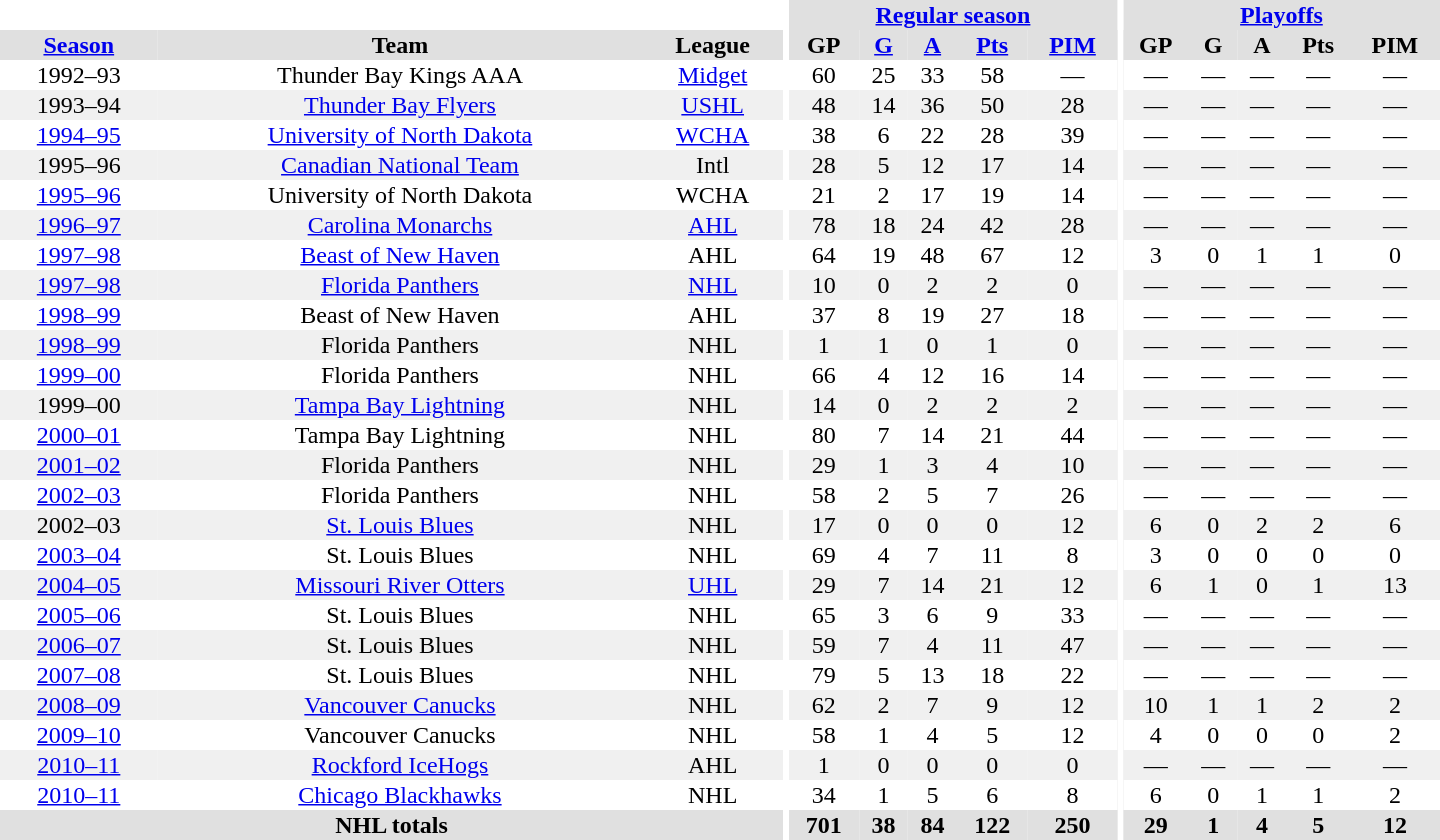<table border="0" cellpadding="1" cellspacing="0" style="text-align:center; width:60em">
<tr bgcolor="#e0e0e0">
<th colspan="3" bgcolor="#ffffff"></th>
<th rowspan="100" bgcolor="#ffffff"></th>
<th colspan="5"><a href='#'>Regular season</a></th>
<th rowspan="100" bgcolor="#ffffff"></th>
<th colspan="5"><a href='#'>Playoffs</a></th>
</tr>
<tr bgcolor="#e0e0e0">
<th><a href='#'>Season</a></th>
<th>Team</th>
<th>League</th>
<th>GP</th>
<th><a href='#'>G</a></th>
<th><a href='#'>A</a></th>
<th><a href='#'>Pts</a></th>
<th><a href='#'>PIM</a></th>
<th>GP</th>
<th>G</th>
<th>A</th>
<th>Pts</th>
<th>PIM</th>
</tr>
<tr>
<td>1992–93</td>
<td>Thunder Bay Kings AAA</td>
<td><a href='#'>Midget</a></td>
<td>60</td>
<td>25</td>
<td>33</td>
<td>58</td>
<td>—</td>
<td>—</td>
<td>—</td>
<td>—</td>
<td>—</td>
<td>—</td>
</tr>
<tr bgcolor="#f0f0f0">
<td>1993–94</td>
<td><a href='#'>Thunder Bay Flyers</a></td>
<td><a href='#'>USHL</a></td>
<td>48</td>
<td>14</td>
<td>36</td>
<td>50</td>
<td>28</td>
<td>—</td>
<td>—</td>
<td>—</td>
<td>—</td>
<td>—</td>
</tr>
<tr>
<td><a href='#'>1994–95</a></td>
<td><a href='#'>University of North Dakota</a></td>
<td><a href='#'>WCHA</a></td>
<td>38</td>
<td>6</td>
<td>22</td>
<td>28</td>
<td>39</td>
<td>—</td>
<td>—</td>
<td>—</td>
<td>—</td>
<td>—</td>
</tr>
<tr bgcolor="#f0f0f0">
<td>1995–96</td>
<td><a href='#'>Canadian National Team</a></td>
<td>Intl</td>
<td>28</td>
<td>5</td>
<td>12</td>
<td>17</td>
<td>14</td>
<td>—</td>
<td>—</td>
<td>—</td>
<td>—</td>
<td>—</td>
</tr>
<tr>
<td><a href='#'>1995–96</a></td>
<td>University of North Dakota</td>
<td>WCHA</td>
<td>21</td>
<td>2</td>
<td>17</td>
<td>19</td>
<td>14</td>
<td>—</td>
<td>—</td>
<td>—</td>
<td>—</td>
<td>—</td>
</tr>
<tr bgcolor="#f0f0f0">
<td><a href='#'>1996–97</a></td>
<td><a href='#'>Carolina Monarchs</a></td>
<td><a href='#'>AHL</a></td>
<td>78</td>
<td>18</td>
<td>24</td>
<td>42</td>
<td>28</td>
<td>—</td>
<td>—</td>
<td>—</td>
<td>—</td>
<td>—</td>
</tr>
<tr>
<td><a href='#'>1997–98</a></td>
<td><a href='#'>Beast of New Haven</a></td>
<td>AHL</td>
<td>64</td>
<td>19</td>
<td>48</td>
<td>67</td>
<td>12</td>
<td>3</td>
<td>0</td>
<td>1</td>
<td>1</td>
<td>0</td>
</tr>
<tr bgcolor="#f0f0f0">
<td><a href='#'>1997–98</a></td>
<td><a href='#'>Florida Panthers</a></td>
<td><a href='#'>NHL</a></td>
<td>10</td>
<td>0</td>
<td>2</td>
<td>2</td>
<td>0</td>
<td>—</td>
<td>—</td>
<td>—</td>
<td>—</td>
<td>—</td>
</tr>
<tr>
<td><a href='#'>1998–99</a></td>
<td>Beast of New Haven</td>
<td>AHL</td>
<td>37</td>
<td>8</td>
<td>19</td>
<td>27</td>
<td>18</td>
<td>—</td>
<td>—</td>
<td>—</td>
<td>—</td>
<td>—</td>
</tr>
<tr bgcolor="#f0f0f0">
<td><a href='#'>1998–99</a></td>
<td>Florida Panthers</td>
<td>NHL</td>
<td>1</td>
<td>1</td>
<td>0</td>
<td>1</td>
<td>0</td>
<td>—</td>
<td>—</td>
<td>—</td>
<td>—</td>
<td>—</td>
</tr>
<tr>
<td><a href='#'>1999–00</a></td>
<td>Florida Panthers</td>
<td>NHL</td>
<td>66</td>
<td>4</td>
<td>12</td>
<td>16</td>
<td>14</td>
<td>—</td>
<td>—</td>
<td>—</td>
<td>—</td>
<td>—</td>
</tr>
<tr bgcolor="#f0f0f0">
<td>1999–00</td>
<td><a href='#'>Tampa Bay Lightning</a></td>
<td>NHL</td>
<td>14</td>
<td>0</td>
<td>2</td>
<td>2</td>
<td>2</td>
<td>—</td>
<td>—</td>
<td>—</td>
<td>—</td>
<td>—</td>
</tr>
<tr>
<td><a href='#'>2000–01</a></td>
<td>Tampa Bay Lightning</td>
<td>NHL</td>
<td>80</td>
<td>7</td>
<td>14</td>
<td>21</td>
<td>44</td>
<td>—</td>
<td>—</td>
<td>—</td>
<td>—</td>
<td>—</td>
</tr>
<tr bgcolor="#f0f0f0">
<td><a href='#'>2001–02</a></td>
<td>Florida Panthers</td>
<td>NHL</td>
<td>29</td>
<td>1</td>
<td>3</td>
<td>4</td>
<td>10</td>
<td>—</td>
<td>—</td>
<td>—</td>
<td>—</td>
<td>—</td>
</tr>
<tr>
<td><a href='#'>2002–03</a></td>
<td>Florida Panthers</td>
<td>NHL</td>
<td>58</td>
<td>2</td>
<td>5</td>
<td>7</td>
<td>26</td>
<td>—</td>
<td>—</td>
<td>—</td>
<td>—</td>
<td>—</td>
</tr>
<tr bgcolor="#f0f0f0">
<td>2002–03</td>
<td><a href='#'>St. Louis Blues</a></td>
<td>NHL</td>
<td>17</td>
<td>0</td>
<td>0</td>
<td>0</td>
<td>12</td>
<td>6</td>
<td>0</td>
<td>2</td>
<td>2</td>
<td>6</td>
</tr>
<tr>
<td><a href='#'>2003–04</a></td>
<td>St. Louis Blues</td>
<td>NHL</td>
<td>69</td>
<td>4</td>
<td>7</td>
<td>11</td>
<td>8</td>
<td>3</td>
<td>0</td>
<td>0</td>
<td>0</td>
<td>0</td>
</tr>
<tr bgcolor="#f0f0f0">
<td><a href='#'>2004–05</a></td>
<td><a href='#'>Missouri River Otters</a></td>
<td><a href='#'>UHL</a></td>
<td>29</td>
<td>7</td>
<td>14</td>
<td>21</td>
<td>12</td>
<td>6</td>
<td>1</td>
<td>0</td>
<td>1</td>
<td>13</td>
</tr>
<tr>
<td><a href='#'>2005–06</a></td>
<td>St. Louis Blues</td>
<td>NHL</td>
<td>65</td>
<td>3</td>
<td>6</td>
<td>9</td>
<td>33</td>
<td>—</td>
<td>—</td>
<td>—</td>
<td>—</td>
<td>—</td>
</tr>
<tr bgcolor="#f0f0f0">
<td><a href='#'>2006–07</a></td>
<td>St. Louis Blues</td>
<td>NHL</td>
<td>59</td>
<td>7</td>
<td>4</td>
<td>11</td>
<td>47</td>
<td>—</td>
<td>—</td>
<td>—</td>
<td>—</td>
<td>—</td>
</tr>
<tr>
<td><a href='#'>2007–08</a></td>
<td>St. Louis Blues</td>
<td>NHL</td>
<td>79</td>
<td>5</td>
<td>13</td>
<td>18</td>
<td>22</td>
<td>—</td>
<td>—</td>
<td>—</td>
<td>—</td>
<td>—</td>
</tr>
<tr bgcolor="#f0f0f0">
<td><a href='#'>2008–09</a></td>
<td><a href='#'>Vancouver Canucks</a></td>
<td>NHL</td>
<td>62</td>
<td>2</td>
<td>7</td>
<td>9</td>
<td>12</td>
<td>10</td>
<td>1</td>
<td>1</td>
<td>2</td>
<td>2</td>
</tr>
<tr>
<td><a href='#'>2009–10</a></td>
<td>Vancouver Canucks</td>
<td>NHL</td>
<td>58</td>
<td>1</td>
<td>4</td>
<td>5</td>
<td>12</td>
<td>4</td>
<td>0</td>
<td>0</td>
<td>0</td>
<td>2</td>
</tr>
<tr bgcolor="#f0f0f0">
<td><a href='#'>2010–11</a></td>
<td><a href='#'>Rockford IceHogs</a></td>
<td>AHL</td>
<td>1</td>
<td>0</td>
<td>0</td>
<td>0</td>
<td>0</td>
<td>—</td>
<td>—</td>
<td>—</td>
<td>—</td>
<td>—</td>
</tr>
<tr>
<td><a href='#'>2010–11</a></td>
<td><a href='#'>Chicago Blackhawks</a></td>
<td>NHL</td>
<td>34</td>
<td>1</td>
<td>5</td>
<td>6</td>
<td>8</td>
<td>6</td>
<td>0</td>
<td>1</td>
<td>1</td>
<td>2</td>
</tr>
<tr bgcolor="#e0e0e0">
<th colspan="3">NHL totals</th>
<th>701</th>
<th>38</th>
<th>84</th>
<th>122</th>
<th>250</th>
<th>29</th>
<th>1</th>
<th>4</th>
<th>5</th>
<th>12</th>
</tr>
</table>
